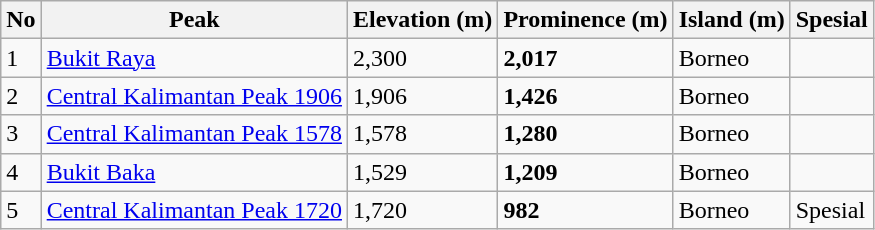<table class="wikitable sortable">
<tr>
<th>No</th>
<th>Peak</th>
<th>Elevation (m)</th>
<th>Prominence (m)</th>
<th>Island (m)</th>
<th>Spesial</th>
</tr>
<tr>
<td>1</td>
<td><a href='#'>Bukit Raya</a></td>
<td>2,300</td>
<td><strong>2,017</strong></td>
<td>Borneo</td>
<td></td>
</tr>
<tr>
<td>2</td>
<td><a href='#'>Central Kalimantan Peak 1906</a></td>
<td>1,906</td>
<td><strong>1,426</strong></td>
<td>Borneo</td>
<td></td>
</tr>
<tr>
<td>3</td>
<td><a href='#'>Central Kalimantan Peak 1578</a></td>
<td>1,578</td>
<td><strong>1,280</strong></td>
<td>Borneo</td>
<td></td>
</tr>
<tr>
<td>4</td>
<td><a href='#'>Bukit Baka</a></td>
<td>1,529</td>
<td><strong>1,209</strong></td>
<td>Borneo</td>
<td></td>
</tr>
<tr>
<td>5</td>
<td><a href='#'>Central Kalimantan Peak 1720</a></td>
<td>1,720</td>
<td><strong>982</strong></td>
<td>Borneo</td>
<td>Spesial</td>
</tr>
</table>
